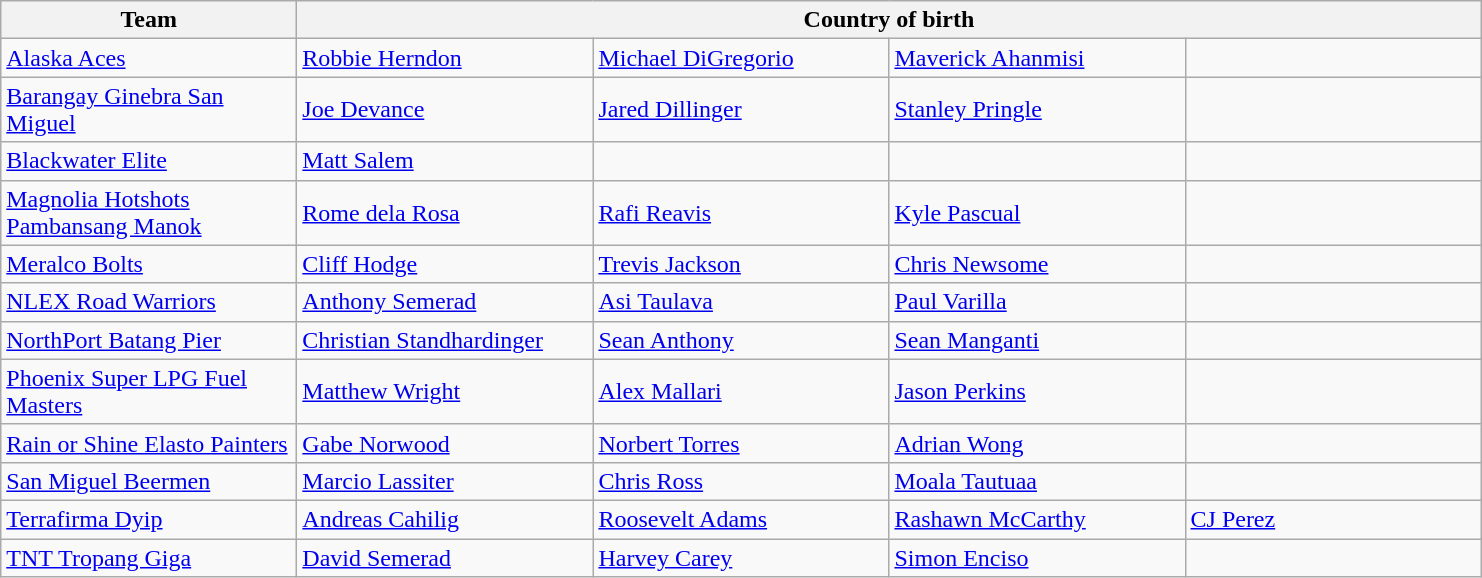<table class="wikitable">
<tr>
<th style="width:190px;">Team</th>
<th colspan="4">Country of birth</th>
</tr>
<tr>
<td><a href='#'>Alaska Aces</a></td>
<td style="width:190px;"> <a href='#'>Robbie Herndon</a></td>
<td style="width:190px;"> <a href='#'>Michael DiGregorio</a></td>
<td style="width:190px;"> <a href='#'>Maverick Ahanmisi</a></td>
<td style="width:190px;"></td>
</tr>
<tr>
<td><a href='#'>Barangay Ginebra San Miguel</a></td>
<td> <a href='#'>Joe Devance</a></td>
<td> <a href='#'>Jared Dillinger</a></td>
<td> <a href='#'>Stanley Pringle</a></td>
<td></td>
</tr>
<tr>
<td><a href='#'>Blackwater Elite</a></td>
<td> <a href='#'>Matt Salem</a></td>
<td></td>
<td></td>
<td></td>
</tr>
<tr>
<td><a href='#'>Magnolia Hotshots Pambansang Manok</a></td>
<td> <a href='#'>Rome dela Rosa</a></td>
<td> <a href='#'>Rafi Reavis</a></td>
<td> <a href='#'>Kyle Pascual</a></td>
<td></td>
</tr>
<tr>
<td><a href='#'>Meralco Bolts</a></td>
<td> <a href='#'>Cliff Hodge</a></td>
<td> <a href='#'>Trevis Jackson</a></td>
<td> <a href='#'>Chris Newsome</a></td>
<td></td>
</tr>
<tr>
<td><a href='#'>NLEX Road Warriors</a></td>
<td> <a href='#'>Anthony Semerad</a></td>
<td> <a href='#'>Asi Taulava</a></td>
<td> <a href='#'>Paul Varilla</a></td>
<td></td>
</tr>
<tr>
<td><a href='#'>NorthPort Batang Pier</a></td>
<td> <a href='#'>Christian Standhardinger</a></td>
<td> <a href='#'>Sean Anthony</a></td>
<td> <a href='#'>Sean Manganti</a></td>
<td></td>
</tr>
<tr>
<td><a href='#'>Phoenix Super LPG Fuel Masters</a></td>
<td> <a href='#'>Matthew Wright</a></td>
<td> <a href='#'>Alex Mallari</a></td>
<td> <a href='#'>Jason Perkins</a></td>
<td></td>
</tr>
<tr>
<td><a href='#'>Rain or Shine Elasto Painters</a></td>
<td> <a href='#'>Gabe Norwood</a></td>
<td> <a href='#'>Norbert Torres</a></td>
<td> <a href='#'>Adrian Wong</a></td>
<td></td>
</tr>
<tr>
<td><a href='#'>San Miguel Beermen</a></td>
<td> <a href='#'>Marcio Lassiter</a></td>
<td> <a href='#'>Chris Ross</a></td>
<td> <a href='#'>Moala Tautuaa</a></td>
<td></td>
</tr>
<tr>
<td><a href='#'>Terrafirma Dyip</a></td>
<td> <a href='#'>Andreas Cahilig</a></td>
<td> <a href='#'>Roosevelt Adams</a></td>
<td> <a href='#'>Rashawn McCarthy</a></td>
<td> <a href='#'>CJ Perez</a></td>
</tr>
<tr>
<td><a href='#'>TNT Tropang Giga</a></td>
<td> <a href='#'>David Semerad</a></td>
<td> <a href='#'>Harvey Carey</a></td>
<td> <a href='#'>Simon Enciso</a></td>
<td></td>
</tr>
</table>
